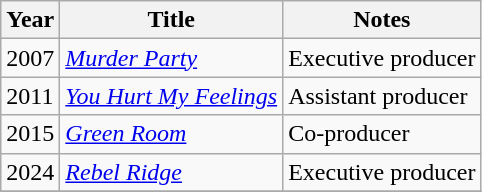<table class="wikitable">
<tr>
<th>Year</th>
<th>Title</th>
<th>Notes</th>
</tr>
<tr>
<td>2007</td>
<td><em><a href='#'>Murder Party</a></em></td>
<td>Executive producer</td>
</tr>
<tr>
<td>2011</td>
<td><em><a href='#'>You Hurt My Feelings</a></em></td>
<td>Assistant producer</td>
</tr>
<tr>
<td>2015</td>
<td><em><a href='#'>Green Room</a></em></td>
<td>Co-producer</td>
</tr>
<tr>
<td>2024</td>
<td><em><a href='#'>Rebel Ridge</a></em></td>
<td>Executive producer</td>
</tr>
<tr>
</tr>
</table>
